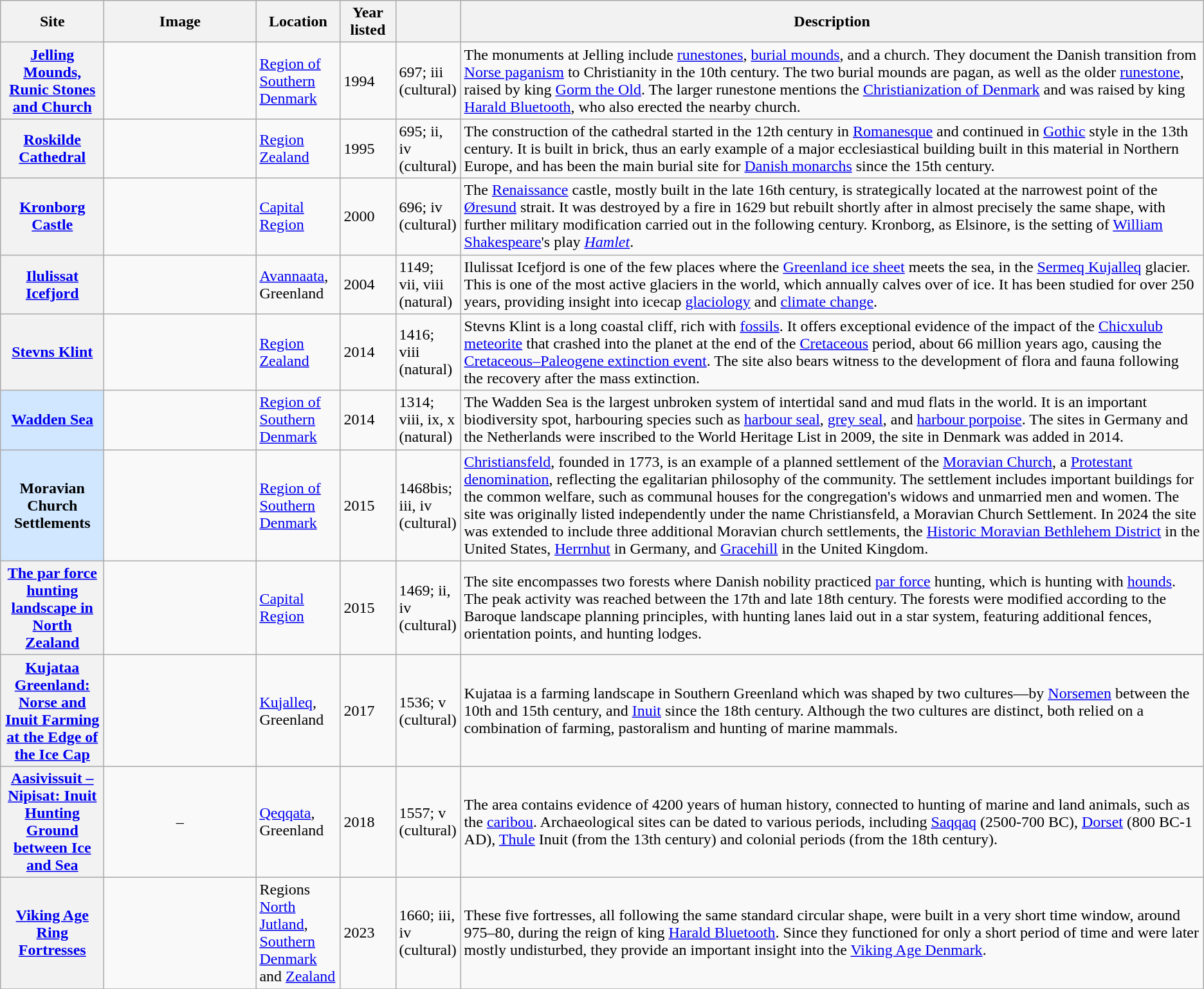<table class="wikitable sortable plainrowheaders">
<tr>
<th style="width:100px;" scope="col">Site</th>
<th class="unsortable"  style="width:150px;" scope="col">Image</th>
<th style="width:80px;" scope="col">Location</th>
<th style="width:50px;" scope="col">Year listed</th>
<th style="width:60px;" scope="col" data-sort-type="number"></th>
<th scope="col" class="unsortable">Description</th>
</tr>
<tr>
<th scope="row"><a href='#'>Jelling Mounds, Runic Stones and Church</a></th>
<td></td>
<td><a href='#'>Region of Southern Denmark</a></td>
<td>1994</td>
<td>697; iii (cultural)</td>
<td>The monuments at Jelling include <a href='#'>runestones</a>, <a href='#'>burial mounds</a>, and a church. They document the Danish transition from <a href='#'>Norse paganism</a> to Christianity in the 10th century. The two burial mounds are pagan, as well as the older <a href='#'>runestone</a>, raised by king <a href='#'>Gorm the Old</a>. The larger runestone  mentions the <a href='#'>Christianization of Denmark</a> and was raised by king <a href='#'>Harald Bluetooth</a>, who also erected the nearby church.</td>
</tr>
<tr>
<th scope="row"><a href='#'>Roskilde Cathedral</a></th>
<td></td>
<td><a href='#'>Region Zealand</a></td>
<td>1995</td>
<td>695; ii, iv (cultural)</td>
<td>The construction of the cathedral started in the 12th century in <a href='#'>Romanesque</a> and continued in <a href='#'>Gothic</a> style in the 13th century. It is built in brick, thus an early example of a major ecclesiastical building built in this material in Northern Europe, and has been the main burial site for <a href='#'>Danish monarchs</a> since the 15th century.</td>
</tr>
<tr>
<th scope="row"><a href='#'>Kronborg Castle</a></th>
<td></td>
<td><a href='#'>Capital Region</a></td>
<td>2000</td>
<td>696; iv (cultural)</td>
<td>The <a href='#'>Renaissance</a> castle, mostly built in the late 16th century, is strategically located at the narrowest point of the <a href='#'>Øresund</a> strait. It was destroyed by a fire in 1629 but rebuilt shortly after in almost precisely the same shape, with further military modification carried out in the following century. Kronborg, as Elsinore, is the setting of <a href='#'>William Shakespeare</a>'s play <em><a href='#'>Hamlet</a></em>.</td>
</tr>
<tr>
<th scope="row"><a href='#'>Ilulissat Icefjord</a></th>
<td></td>
<td><a href='#'>Avannaata</a>, Greenland</td>
<td>2004</td>
<td>1149; vii, viii (natural)</td>
<td>Ilulissat Icefjord is one of the few places where the <a href='#'>Greenland ice sheet</a> meets the sea, in the <a href='#'>Sermeq Kujalleq</a> glacier. This is one of the most active glaciers in the world, which annually calves over  of ice. It has been studied for over 250 years, providing insight into icecap <a href='#'>glaciology</a> and <a href='#'>climate change</a>.</td>
</tr>
<tr>
<th scope="row"><a href='#'>Stevns Klint</a></th>
<td></td>
<td><a href='#'>Region Zealand</a></td>
<td>2014</td>
<td>1416; viii (natural)</td>
<td>Stevns Klint is a  long coastal cliff, rich with <a href='#'>fossils</a>. It offers exceptional evidence of the impact of the <a href='#'>Chicxulub meteorite</a> that crashed into the planet at the end of the <a href='#'>Cretaceous</a> period, about 66 million years ago, causing the <a href='#'>Cretaceous–Paleogene extinction event</a>. The site also bears witness to the development of flora and fauna following the recovery after the mass extinction.</td>
</tr>
<tr>
<th scope="row" style="background:#D0E7FF;"><a href='#'>Wadden Sea</a></th>
<td></td>
<td><a href='#'>Region of Southern Denmark</a></td>
<td>2014</td>
<td>1314; viii, ix, x (natural)</td>
<td>The Wadden Sea is the largest unbroken system of intertidal sand and mud flats in the world. It is an important biodiversity spot, harbouring species such as <a href='#'>harbour seal</a>, <a href='#'>grey seal</a>, and <a href='#'>harbour porpoise</a>. The sites in Germany and the Netherlands were inscribed to the World Heritage List in 2009, the site in Denmark was added in 2014.</td>
</tr>
<tr>
<th scope="row" style="background:#D0E7FF;">Moravian Church Settlements</th>
<td></td>
<td><a href='#'>Region of Southern Denmark</a></td>
<td>2015</td>
<td>1468bis; iii, iv (cultural)</td>
<td><a href='#'>Christiansfeld</a>, founded in 1773, is an example of a planned settlement of the <a href='#'>Moravian Church</a>, a <a href='#'>Protestant denomination</a>, reflecting the egalitarian philosophy of the community. The settlement includes important buildings for the common welfare, such as communal houses for the congregation's widows and unmarried men and women. The site was originally listed independently under the name Christiansfeld, a Moravian Church Settlement. In 2024 the site was extended to include three additional Moravian church settlements, the <a href='#'>Historic Moravian Bethlehem District</a> in the United States, <a href='#'>Herrnhut</a> in Germany, and <a href='#'>Gracehill</a> in the United Kingdom.</td>
</tr>
<tr>
<th scope="row"><a href='#'>The par force hunting landscape in North Zealand</a></th>
<td></td>
<td><a href='#'>Capital Region</a></td>
<td>2015</td>
<td>1469; ii, iv (cultural)</td>
<td>The site encompasses two forests where Danish nobility practiced <a href='#'>par force</a> hunting, which is hunting with <a href='#'>hounds</a>. The peak activity was reached between the 17th and late 18th century. The forests were modified according to the Baroque landscape planning principles, with hunting lanes laid out in a star system, featuring additional fences, orientation points, and hunting lodges.</td>
</tr>
<tr>
<th scope="row"><a href='#'>Kujataa Greenland: Norse and Inuit Farming at the Edge of the Ice Cap</a></th>
<td></td>
<td><a href='#'>Kujalleq</a>, Greenland</td>
<td>2017</td>
<td>1536; v (cultural)</td>
<td>Kujataa is a farming landscape in Southern Greenland which was shaped by two cultures—by <a href='#'>Norsemen</a> between the 10th and 15th century, and <a href='#'>Inuit</a> since the 18th century. Although the two cultures are distinct, both relied on a combination of farming, pastoralism and hunting of marine mammals.</td>
</tr>
<tr>
<th scope="row"><a href='#'>Aasivissuit – Nipisat: Inuit Hunting Ground between Ice and Sea</a></th>
<td align=center>–</td>
<td><a href='#'>Qeqqata</a>, Greenland</td>
<td>2018</td>
<td>1557; v (cultural)</td>
<td>The area contains evidence of 4200 years of human history, connected to hunting of marine and land animals, such as the <a href='#'>caribou</a>. Archaeological sites can be dated to various periods, including <a href='#'>Saqqaq</a> (2500-700 BC), <a href='#'>Dorset</a> (800 BC-1 AD), <a href='#'>Thule</a> Inuit (from the 13th century) and colonial periods (from the 18th century).</td>
</tr>
<tr>
<th scope="row"><a href='#'>Viking Age Ring Fortresses</a></th>
<td></td>
<td>Regions <a href='#'>North Jutland</a>, <a href='#'>Southern Denmark</a> and <a href='#'>Zealand</a></td>
<td>2023</td>
<td>1660; iii, iv (cultural)</td>
<td>These five fortresses, all following the same standard circular shape, were built in a very short time window, around 975–80, during the reign of king <a href='#'>Harald Bluetooth</a>. Since they functioned for only a short period of time and were later mostly undisturbed, they provide an important insight into the <a href='#'>Viking Age Denmark</a>.</td>
</tr>
<tr>
</tr>
</table>
